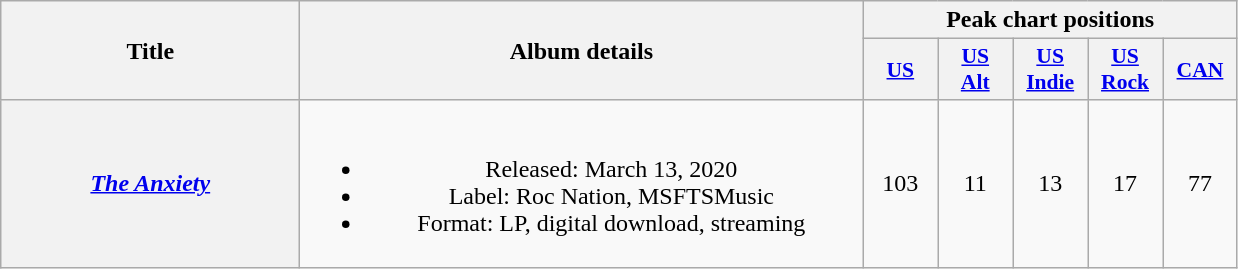<table class="wikitable plainrowheaders" style="text-align:center;">
<tr>
<th scope="col" rowspan="2" style="width:12em;">Title</th>
<th scope="col" rowspan="2" style="width:23em;">Album details</th>
<th scope="col" colspan="5">Peak chart positions</th>
</tr>
<tr>
<th scope="col" style="width:3em;font-size:90%;"><a href='#'>US</a><br></th>
<th scope="col" style="width:3em;font-size:90%;"><a href='#'>US<br>Alt</a><br></th>
<th scope="col" style="width:3em;font-size:90%;"><a href='#'>US<br>Indie</a><br></th>
<th scope="col" style="width:3em;font-size:90%;"><a href='#'>US<br>Rock</a><br></th>
<th scope="col" style="width:3em;font-size:90%;"><a href='#'>CAN</a><br></th>
</tr>
<tr>
<th scope="row"><em><a href='#'>The Anxiety</a></em><br></th>
<td><br><ul><li>Released: March 13, 2020</li><li>Label: Roc Nation, MSFTSMusic</li><li>Format: LP, digital download, streaming</li></ul></td>
<td>103</td>
<td>11</td>
<td>13</td>
<td>17</td>
<td>77</td>
</tr>
</table>
